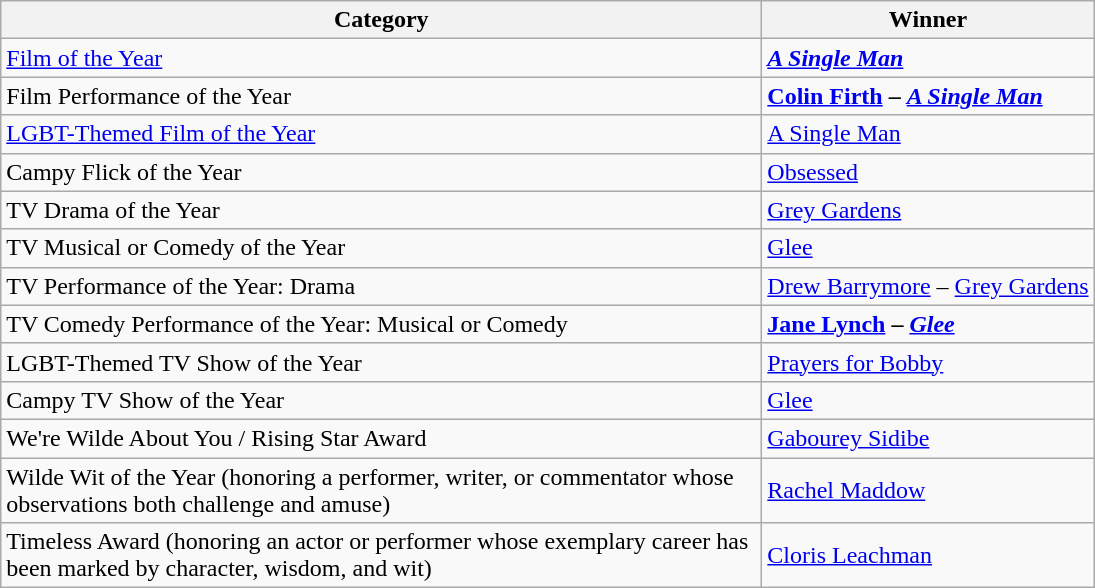<table class="wikitable">
<tr>
<th width="500">Category</th>
<th>Winner</th>
</tr>
<tr>
<td><a href='#'>Film of the Year</a></td>
<td><strong><em><a href='#'>A Single Man</a></em></strong></td>
</tr>
<tr>
<td>Film Performance of the Year</td>
<td><strong><a href='#'>Colin Firth</a> – <em><a href='#'>A Single Man</a><strong><em></td>
</tr>
<tr>
<td><a href='#'>LGBT-Themed Film of the Year</a></td>
<td></em></strong><a href='#'>A Single Man</a><strong><em></td>
</tr>
<tr>
<td>Campy Flick of the Year</td>
<td></em></strong><a href='#'>Obsessed</a><strong><em></td>
</tr>
<tr>
<td>TV Drama of the Year</td>
<td></em></strong><a href='#'>Grey Gardens</a><strong><em></td>
</tr>
<tr>
<td>TV Musical or Comedy of the Year</td>
<td></em></strong><a href='#'>Glee</a><strong><em></td>
</tr>
<tr>
<td>TV Performance of the Year: Drama</td>
<td></strong><a href='#'>Drew Barrymore</a> – </em><a href='#'>Grey Gardens</a></em></strong></td>
</tr>
<tr>
<td>TV Comedy Performance of the Year: Musical or Comedy</td>
<td><strong><a href='#'>Jane Lynch</a> – <em><a href='#'>Glee</a><strong><em></td>
</tr>
<tr>
<td>LGBT-Themed TV Show of the Year</td>
<td></em></strong><a href='#'>Prayers for Bobby</a><strong><em></td>
</tr>
<tr>
<td>Campy TV Show of the Year</td>
<td></em></strong><a href='#'>Glee</a><strong><em></td>
</tr>
<tr>
<td>We're Wilde About You / Rising Star Award</td>
<td></strong><a href='#'>Gabourey Sidibe</a><strong></td>
</tr>
<tr>
<td>Wilde Wit of the Year (honoring a performer, writer, or commentator whose observations both challenge and amuse)</td>
<td></strong><a href='#'>Rachel Maddow</a><strong></td>
</tr>
<tr>
<td>Timeless Award (honoring an actor or performer whose exemplary career has been marked by character, wisdom, and wit)</td>
<td></strong><a href='#'>Cloris Leachman</a><strong></td>
</tr>
</table>
